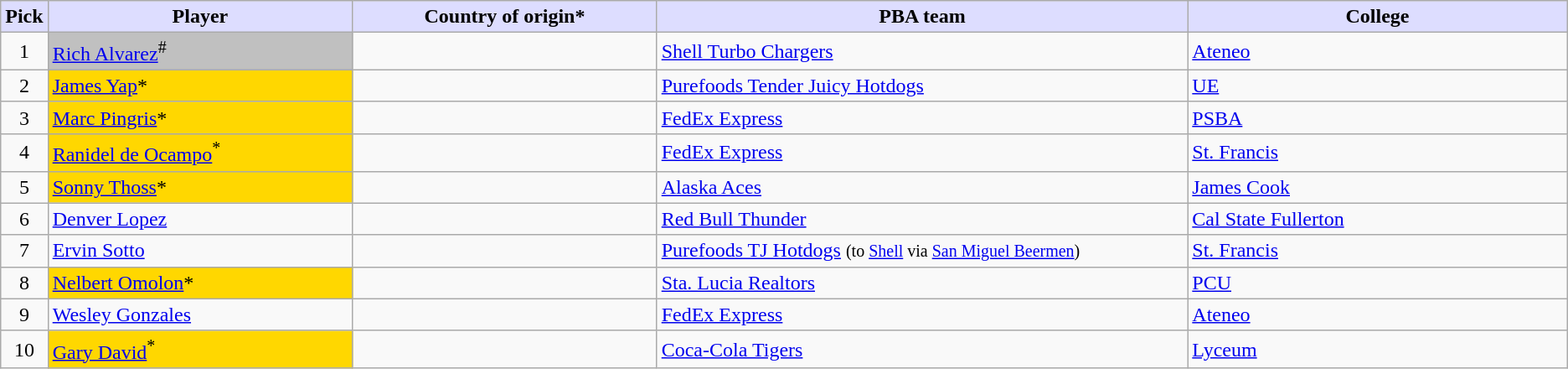<table class="wikitable">
<tr>
<th style="background:#ddf;">Pick</th>
<th style="background:#ddf; width:20%;">Player</th>
<th style="background:#ddf; width:20%;">Country of origin*</th>
<th style="background:#ddf; width:35%;">PBA team</th>
<th style="background:#ddf; width:25%;">College</th>
</tr>
<tr>
<td align=center>1</td>
<td style="background:silver;"><a href='#'>Rich Alvarez</a><sup>#</sup></td>
<td></td>
<td><a href='#'>Shell Turbo Chargers</a></td>
<td><a href='#'>Ateneo</a></td>
</tr>
<tr>
<td align=center>2</td>
<td bgcolor=gold><a href='#'>James Yap</a>*</td>
<td></td>
<td><a href='#'>Purefoods Tender Juicy Hotdogs</a></td>
<td><a href='#'>UE</a></td>
</tr>
<tr>
<td align=center>3</td>
<td bgcolor=gold><a href='#'>Marc Pingris</a>*</td>
<td></td>
<td><a href='#'>FedEx Express</a></td>
<td><a href='#'>PSBA</a></td>
</tr>
<tr>
<td align=center>4</td>
<td bgcolor=gold><a href='#'>Ranidel de Ocampo</a><sup>*</sup></td>
<td></td>
<td><a href='#'>FedEx Express</a></td>
<td><a href='#'>St. Francis</a></td>
</tr>
<tr>
<td align=center>5</td>
<td bgcolor=gold><a href='#'>Sonny Thoss</a>*</td>
<td></td>
<td><a href='#'>Alaska Aces</a></td>
<td><a href='#'>James Cook</a></td>
</tr>
<tr>
<td align=center>6</td>
<td><a href='#'>Denver Lopez</a></td>
<td></td>
<td><a href='#'>Red Bull Thunder</a></td>
<td><a href='#'>Cal State Fullerton</a></td>
</tr>
<tr>
<td align=center>7</td>
<td><a href='#'>Ervin Sotto</a></td>
<td></td>
<td><a href='#'>Purefoods TJ Hotdogs</a> <small>(to <a href='#'>Shell</a> via <a href='#'>San Miguel Beermen</a>)</small></td>
<td><a href='#'>St. Francis</a></td>
</tr>
<tr>
<td align=center>8</td>
<td bgcolor=gold><a href='#'>Nelbert Omolon</a>*</td>
<td></td>
<td><a href='#'>Sta. Lucia Realtors</a></td>
<td><a href='#'>PCU</a></td>
</tr>
<tr>
<td align=center>9</td>
<td><a href='#'>Wesley Gonzales</a></td>
<td></td>
<td><a href='#'>FedEx Express</a></td>
<td><a href='#'>Ateneo</a></td>
</tr>
<tr>
<td align=center>10</td>
<td bgcolor=gold><a href='#'>Gary David</a><sup>*</sup></td>
<td></td>
<td><a href='#'>Coca-Cola Tigers</a></td>
<td><a href='#'>Lyceum</a></td>
</tr>
</table>
